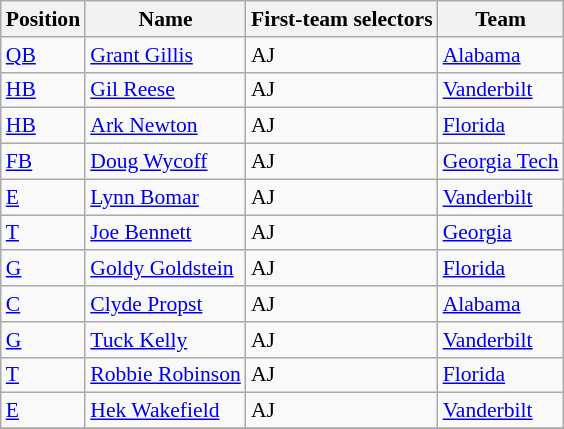<table class="wikitable" style="font-size: 90%">
<tr>
<th>Position</th>
<th>Name</th>
<th>First-team selectors</th>
<th>Team</th>
</tr>
<tr>
<td><a href='#'>QB</a></td>
<td><a href='#'>Grant Gillis</a></td>
<td>AJ</td>
<td><a href='#'>Alabama</a></td>
</tr>
<tr>
<td><a href='#'>HB</a></td>
<td><a href='#'>Gil Reese</a></td>
<td>AJ</td>
<td><a href='#'>Vanderbilt</a></td>
</tr>
<tr>
<td><a href='#'>HB</a></td>
<td><a href='#'>Ark Newton</a></td>
<td>AJ</td>
<td><a href='#'>Florida</a></td>
</tr>
<tr>
<td><a href='#'>FB</a></td>
<td><a href='#'>Doug Wycoff</a></td>
<td>AJ</td>
<td><a href='#'>Georgia Tech</a></td>
</tr>
<tr>
<td><a href='#'>E</a></td>
<td><a href='#'>Lynn Bomar</a></td>
<td>AJ</td>
<td><a href='#'>Vanderbilt</a></td>
</tr>
<tr>
<td><a href='#'>T</a></td>
<td><a href='#'>Joe Bennett</a></td>
<td>AJ</td>
<td><a href='#'>Georgia</a></td>
</tr>
<tr>
<td><a href='#'>G</a></td>
<td><a href='#'>Goldy Goldstein</a></td>
<td>AJ</td>
<td><a href='#'>Florida</a></td>
</tr>
<tr>
<td><a href='#'>C</a></td>
<td><a href='#'>Clyde Propst</a></td>
<td>AJ</td>
<td><a href='#'>Alabama</a></td>
</tr>
<tr>
<td><a href='#'>G</a></td>
<td><a href='#'>Tuck Kelly</a></td>
<td>AJ</td>
<td><a href='#'>Vanderbilt</a></td>
</tr>
<tr>
<td><a href='#'>T</a></td>
<td><a href='#'>Robbie Robinson</a></td>
<td>AJ</td>
<td><a href='#'>Florida</a></td>
</tr>
<tr>
<td><a href='#'>E</a></td>
<td><a href='#'>Hek Wakefield</a></td>
<td>AJ</td>
<td><a href='#'>Vanderbilt</a></td>
</tr>
<tr>
</tr>
</table>
